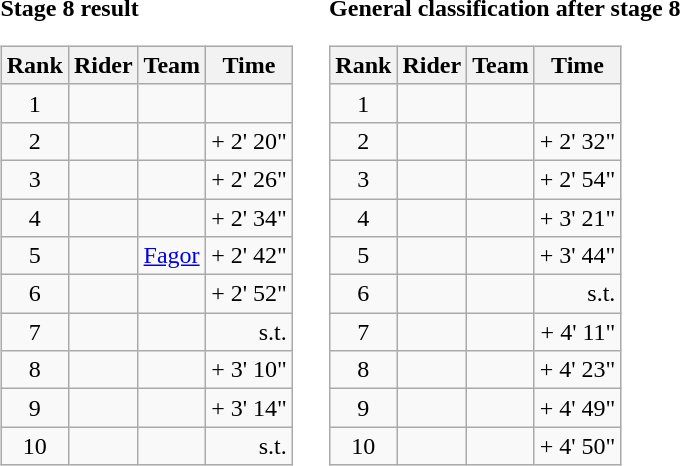<table>
<tr>
<td><strong>Stage 8 result</strong><br><table class="wikitable">
<tr>
<th scope="col">Rank</th>
<th scope="col">Rider</th>
<th scope="col">Team</th>
<th scope="col">Time</th>
</tr>
<tr>
<td style="text-align:center;">1</td>
<td> </td>
<td></td>
<td style="text-align:right;"></td>
</tr>
<tr>
<td style="text-align:center;">2</td>
<td></td>
<td></td>
<td style="text-align:right;">+ 2' 20"</td>
</tr>
<tr>
<td style="text-align:center;">3</td>
<td></td>
<td></td>
<td style="text-align:right;">+ 2' 26"</td>
</tr>
<tr>
<td style="text-align:center;">4</td>
<td></td>
<td></td>
<td style="text-align:right;">+ 2' 34"</td>
</tr>
<tr>
<td style="text-align:center;">5</td>
<td></td>
<td><a href='#'>Fagor</a></td>
<td style="text-align:right;">+ 2' 42"</td>
</tr>
<tr>
<td style="text-align:center;">6</td>
<td></td>
<td></td>
<td style="text-align:right;">+ 2' 52"</td>
</tr>
<tr>
<td style="text-align:center;">7</td>
<td></td>
<td></td>
<td style="text-align:right;">s.t.</td>
</tr>
<tr>
<td style="text-align:center;">8</td>
<td></td>
<td></td>
<td style="text-align:right;">+ 3' 10"</td>
</tr>
<tr>
<td style="text-align:center;">9</td>
<td></td>
<td></td>
<td style="text-align:right;">+ 3' 14"</td>
</tr>
<tr>
<td style="text-align:center;">10</td>
<td></td>
<td></td>
<td style="text-align:right;">s.t.</td>
</tr>
</table>
</td>
<td></td>
<td><strong>General classification after stage 8</strong><br><table class="wikitable">
<tr>
<th scope="col">Rank</th>
<th scope="col">Rider</th>
<th scope="col">Team</th>
<th scope="col">Time</th>
</tr>
<tr>
<td style="text-align:center;">1</td>
<td> </td>
<td></td>
<td style="text-align:right;"></td>
</tr>
<tr>
<td style="text-align:center;">2</td>
<td></td>
<td></td>
<td style="text-align:right;">+ 2' 32"</td>
</tr>
<tr>
<td style="text-align:center;">3</td>
<td></td>
<td></td>
<td style="text-align:right;">+ 2' 54"</td>
</tr>
<tr>
<td style="text-align:center;">4</td>
<td></td>
<td></td>
<td style="text-align:right;">+ 3' 21"</td>
</tr>
<tr>
<td style="text-align:center;">5</td>
<td></td>
<td></td>
<td style="text-align:right;">+ 3' 44"</td>
</tr>
<tr>
<td style="text-align:center;">6</td>
<td></td>
<td></td>
<td style="text-align:right;">s.t.</td>
</tr>
<tr>
<td style="text-align:center;">7</td>
<td></td>
<td></td>
<td style="text-align:right;">+ 4' 11"</td>
</tr>
<tr>
<td style="text-align:center;">8</td>
<td></td>
<td></td>
<td style="text-align:right;">+ 4' 23"</td>
</tr>
<tr>
<td style="text-align:center;">9</td>
<td></td>
<td></td>
<td style="text-align:right;">+ 4' 49"</td>
</tr>
<tr>
<td style="text-align:center;">10</td>
<td></td>
<td></td>
<td style="text-align:right;">+ 4' 50"</td>
</tr>
</table>
</td>
</tr>
</table>
